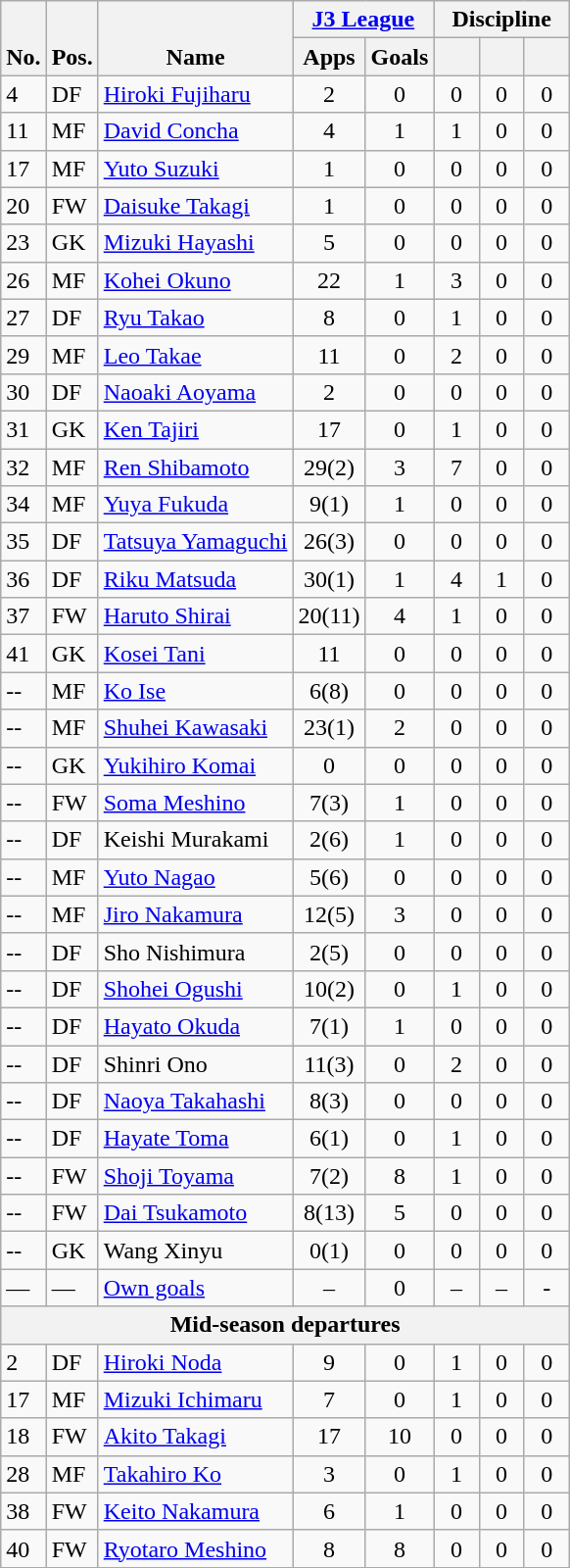<table class="wikitable" style="text-align:center">
<tr>
<th rowspan=2 style="vertical-align:bottom;">No.</th>
<th rowspan=2 style="vertical-align:bottom;">Pos.</th>
<th rowspan=2 style="vertical-align:bottom;">Name</th>
<th colspan=2 style="width:85px;"><a href='#'>J3 League</a></th>
<th colspan=3 style="width:85px;">Discipline</th>
</tr>
<tr>
<th>Apps</th>
<th>Goals</th>
<th></th>
<th></th>
<th></th>
</tr>
<tr>
<td align="left">4</td>
<td align="left">DF</td>
<td align="left"> <a href='#'>Hiroki Fujiharu</a></td>
<td>2</td>
<td>0</td>
<td>0</td>
<td>0</td>
<td>0</td>
</tr>
<tr>
<td align="left">11</td>
<td align="left">MF</td>
<td align="left"> <a href='#'>David Concha</a></td>
<td>4</td>
<td>1</td>
<td>1</td>
<td>0</td>
<td>0</td>
</tr>
<tr>
<td align="left">17</td>
<td align="left">MF</td>
<td align="left"> <a href='#'>Yuto Suzuki</a></td>
<td>1</td>
<td>0</td>
<td>0</td>
<td>0</td>
<td>0</td>
</tr>
<tr>
<td align="left">20</td>
<td align="left">FW</td>
<td align="left"> <a href='#'>Daisuke Takagi</a></td>
<td>1</td>
<td>0</td>
<td>0</td>
<td>0</td>
<td>0</td>
</tr>
<tr>
<td align="left">23</td>
<td align="left">GK</td>
<td align="left"> <a href='#'>Mizuki Hayashi</a></td>
<td>5</td>
<td>0</td>
<td>0</td>
<td>0</td>
<td>0</td>
</tr>
<tr>
<td align="left">26</td>
<td align="left">MF</td>
<td align="left"> <a href='#'>Kohei Okuno</a></td>
<td>22</td>
<td>1</td>
<td>3</td>
<td>0</td>
<td>0</td>
</tr>
<tr>
<td align="left">27</td>
<td align="left">DF</td>
<td align="left"> <a href='#'>Ryu Takao</a></td>
<td>8</td>
<td>0</td>
<td>1</td>
<td>0</td>
<td>0</td>
</tr>
<tr>
<td align="left">29</td>
<td align="left">MF</td>
<td align="left"> <a href='#'>Leo Takae</a></td>
<td>11</td>
<td>0</td>
<td>2</td>
<td>0</td>
<td>0</td>
</tr>
<tr>
<td align="left">30</td>
<td align="left">DF</td>
<td align="left"> <a href='#'>Naoaki Aoyama</a></td>
<td>2</td>
<td>0</td>
<td>0</td>
<td>0</td>
<td>0</td>
</tr>
<tr>
<td align="left">31</td>
<td align="left">GK</td>
<td align="left"> <a href='#'>Ken Tajiri</a></td>
<td>17</td>
<td>0</td>
<td>1</td>
<td>0</td>
<td>0</td>
</tr>
<tr>
<td align="left">32</td>
<td align="left">MF</td>
<td align="left"> <a href='#'>Ren Shibamoto</a></td>
<td>29(2)</td>
<td>3</td>
<td>7</td>
<td>0</td>
<td>0</td>
</tr>
<tr>
<td align="left">34</td>
<td align="left">MF</td>
<td align="left"> <a href='#'>Yuya Fukuda</a></td>
<td>9(1)</td>
<td>1</td>
<td>0</td>
<td>0</td>
<td>0</td>
</tr>
<tr>
<td align="left">35</td>
<td align="left">DF</td>
<td align="left"> <a href='#'>Tatsuya Yamaguchi</a></td>
<td>26(3)</td>
<td>0</td>
<td>0</td>
<td>0</td>
<td>0</td>
</tr>
<tr>
<td align="left">36</td>
<td align="left">DF</td>
<td align="left"> <a href='#'>Riku Matsuda</a></td>
<td>30(1)</td>
<td>1</td>
<td>4</td>
<td>1</td>
<td>0</td>
</tr>
<tr>
<td align="left">37</td>
<td align="left">FW</td>
<td align="left"> <a href='#'>Haruto Shirai</a></td>
<td>20(11)</td>
<td>4</td>
<td>1</td>
<td>0</td>
<td>0</td>
</tr>
<tr>
<td align="left">41</td>
<td align="left">GK</td>
<td align="left"> <a href='#'>Kosei Tani</a></td>
<td>11</td>
<td>0</td>
<td>0</td>
<td>0</td>
<td>0</td>
</tr>
<tr>
<td align="left">--</td>
<td align="left">MF</td>
<td align="left"> <a href='#'>Ko Ise</a></td>
<td>6(8)</td>
<td>0</td>
<td>0</td>
<td>0</td>
<td>0</td>
</tr>
<tr>
<td align="left">--</td>
<td align="left">MF</td>
<td align="left"> <a href='#'>Shuhei Kawasaki</a></td>
<td>23(1)</td>
<td>2</td>
<td>0</td>
<td>0</td>
<td>0</td>
</tr>
<tr>
<td align="left">--</td>
<td align="left">GK</td>
<td align="left"> <a href='#'>Yukihiro Komai</a></td>
<td>0</td>
<td>0</td>
<td>0</td>
<td>0</td>
<td>0</td>
</tr>
<tr>
<td align="left">--</td>
<td align="left">FW</td>
<td align="left"> <a href='#'>Soma Meshino</a></td>
<td>7(3)</td>
<td>1</td>
<td>0</td>
<td>0</td>
<td>0</td>
</tr>
<tr>
<td align="left">--</td>
<td align="left">DF</td>
<td align="left"> Keishi Murakami</td>
<td>2(6)</td>
<td>1</td>
<td>0</td>
<td>0</td>
<td>0</td>
</tr>
<tr>
<td align="left">--</td>
<td align="left">MF</td>
<td align="left"> <a href='#'>Yuto Nagao</a></td>
<td>5(6)</td>
<td>0</td>
<td>0</td>
<td>0</td>
<td>0</td>
</tr>
<tr>
<td align="left">--</td>
<td align="left">MF</td>
<td align="left"> <a href='#'>Jiro Nakamura</a></td>
<td>12(5)</td>
<td>3</td>
<td>0</td>
<td>0</td>
<td>0</td>
</tr>
<tr>
<td align="left">--</td>
<td align="left">DF</td>
<td align="left"> Sho Nishimura</td>
<td>2(5)</td>
<td>0</td>
<td>0</td>
<td>0</td>
<td>0</td>
</tr>
<tr>
<td align="left">--</td>
<td align="left">DF</td>
<td align="left"> <a href='#'>Shohei Ogushi</a></td>
<td>10(2)</td>
<td>0</td>
<td>1</td>
<td>0</td>
<td>0</td>
</tr>
<tr>
<td align="left">--</td>
<td align="left">DF</td>
<td align="left"> <a href='#'>Hayato Okuda</a></td>
<td>7(1)</td>
<td>1</td>
<td>0</td>
<td>0</td>
<td>0</td>
</tr>
<tr>
<td align="left">--</td>
<td align="left">DF</td>
<td align="left"> Shinri Ono</td>
<td>11(3)</td>
<td>0</td>
<td>2</td>
<td>0</td>
<td>0</td>
</tr>
<tr>
<td align="left">--</td>
<td align="left">DF</td>
<td align="left"> <a href='#'>Naoya Takahashi</a></td>
<td>8(3)</td>
<td>0</td>
<td>0</td>
<td>0</td>
<td>0</td>
</tr>
<tr>
<td align="left">--</td>
<td align="left">DF</td>
<td align="left"> <a href='#'>Hayate Toma</a></td>
<td>6(1)</td>
<td>0</td>
<td>1</td>
<td>0</td>
<td>0</td>
</tr>
<tr>
<td align="left">--</td>
<td align="left">FW</td>
<td align="left"> <a href='#'>Shoji Toyama</a></td>
<td>7(2)</td>
<td>8</td>
<td>1</td>
<td>0</td>
<td>0</td>
</tr>
<tr>
<td align="left">--</td>
<td align="left">FW</td>
<td align="left"> <a href='#'>Dai Tsukamoto</a></td>
<td>8(13)</td>
<td>5</td>
<td>0</td>
<td>0</td>
<td>0</td>
</tr>
<tr>
<td align="left">--</td>
<td align="left">GK</td>
<td align="left"> Wang Xinyu</td>
<td>0(1)</td>
<td>0</td>
<td>0</td>
<td>0</td>
<td>0</td>
</tr>
<tr>
<td align="left">—</td>
<td align="left">—</td>
<td align="left"><a href='#'>Own goals</a></td>
<td>–</td>
<td>0</td>
<td>–</td>
<td>–</td>
<td>-</td>
</tr>
<tr>
<th colspan=8><strong>Mid-season departures</strong></th>
</tr>
<tr>
<td align="left">2</td>
<td align="left">DF</td>
<td align="left"> <a href='#'>Hiroki Noda</a></td>
<td>9</td>
<td>0</td>
<td>1</td>
<td>0</td>
<td>0</td>
</tr>
<tr>
<td align="left">17</td>
<td align="left">MF</td>
<td align="left"> <a href='#'>Mizuki Ichimaru</a></td>
<td>7</td>
<td>0</td>
<td>1</td>
<td>0</td>
<td>0</td>
</tr>
<tr>
<td align="left">18</td>
<td align="left">FW</td>
<td align="left"> <a href='#'>Akito Takagi</a></td>
<td>17</td>
<td>10</td>
<td>0</td>
<td>0</td>
<td>0</td>
</tr>
<tr>
<td align="left">28</td>
<td align="left">MF</td>
<td align="left"> <a href='#'>Takahiro Ko</a></td>
<td>3</td>
<td>0</td>
<td>1</td>
<td>0</td>
<td>0</td>
</tr>
<tr>
<td align="left">38</td>
<td align="left">FW</td>
<td align="left"> <a href='#'>Keito Nakamura</a></td>
<td>6</td>
<td>1</td>
<td>0</td>
<td>0</td>
<td>0</td>
</tr>
<tr>
<td align="left">40</td>
<td align="left">FW</td>
<td align="left"> <a href='#'>Ryotaro Meshino</a></td>
<td>8</td>
<td>8</td>
<td>0</td>
<td>0</td>
<td>0</td>
</tr>
<tr>
</tr>
</table>
